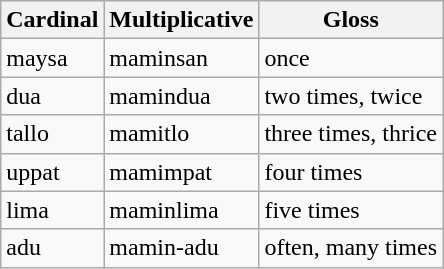<table class="wikitable" border="1" align="center">
<tr>
<th>Cardinal</th>
<th>Multiplicative</th>
<th>Gloss</th>
</tr>
<tr>
<td>maysa</td>
<td>maminsan</td>
<td>once</td>
</tr>
<tr>
<td>dua</td>
<td>mamindua</td>
<td>two times, twice</td>
</tr>
<tr>
<td>tallo</td>
<td>mamitlo</td>
<td>three times, thrice</td>
</tr>
<tr>
<td>uppat</td>
<td>mamimpat</td>
<td>four times</td>
</tr>
<tr>
<td>lima</td>
<td>maminlima</td>
<td>five times</td>
</tr>
<tr>
<td>adu</td>
<td>mamin-adu</td>
<td>often, many times</td>
</tr>
</table>
